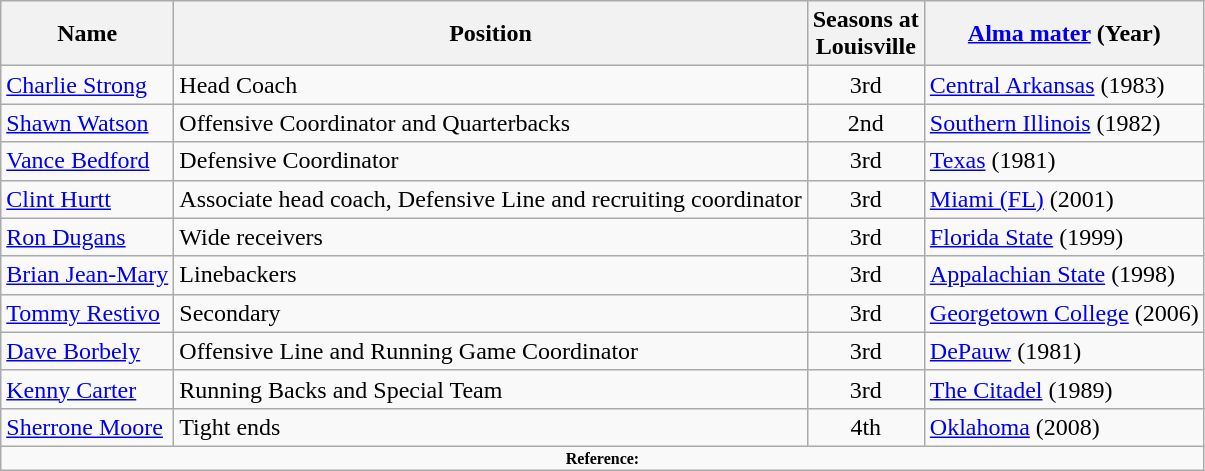<table class="wikitable">
<tr>
<th>Name</th>
<th>Position</th>
<th>Seasons at<br>Louisville</th>
<th><a href='#'>Alma mater</a> (Year)</th>
</tr>
<tr>
<td><a href='#'>Charlie Strong</a></td>
<td>Head Coach</td>
<td align=center>3rd</td>
<td><a href='#'>Central Arkansas</a> (1983)</td>
</tr>
<tr>
<td><a href='#'>Shawn Watson</a></td>
<td>Offensive Coordinator and Quarterbacks</td>
<td align=center>2nd</td>
<td><a href='#'>Southern Illinois</a> (1982)</td>
</tr>
<tr>
<td><a href='#'>Vance Bedford</a></td>
<td>Defensive Coordinator</td>
<td align=center>3rd</td>
<td><a href='#'>Texas</a> (1981)</td>
</tr>
<tr>
<td><a href='#'>Clint Hurtt</a></td>
<td>Associate head coach, Defensive Line and recruiting coordinator</td>
<td align=center>3rd</td>
<td><a href='#'>Miami (FL)</a> (2001)</td>
</tr>
<tr>
<td><a href='#'>Ron Dugans</a></td>
<td>Wide receivers</td>
<td align=center>3rd</td>
<td><a href='#'>Florida State</a> (1999)</td>
</tr>
<tr>
<td><a href='#'>Brian Jean-Mary</a></td>
<td>Linebackers</td>
<td align=center>3rd</td>
<td><a href='#'>Appalachian State</a> (1998)</td>
</tr>
<tr>
<td><a href='#'>Tommy Restivo</a></td>
<td>Secondary</td>
<td align=center>3rd</td>
<td><a href='#'>Georgetown College</a> (2006)</td>
</tr>
<tr>
<td><a href='#'>Dave Borbely</a></td>
<td>Offensive Line and Running Game Coordinator</td>
<td align=center>3rd</td>
<td><a href='#'>DePauw</a> (1981)</td>
</tr>
<tr>
<td><a href='#'>Kenny Carter</a></td>
<td>Running Backs and Special Team</td>
<td align=center>3rd</td>
<td><a href='#'>The Citadel</a> (1989)</td>
</tr>
<tr>
<td><a href='#'>Sherrone Moore</a></td>
<td>Tight ends</td>
<td align=center>4th</td>
<td><a href='#'>Oklahoma</a> (2008)</td>
</tr>
<tr>
<td colspan="4" style="font-size: 8pt" align="center"><strong>Reference:</strong></td>
</tr>
</table>
